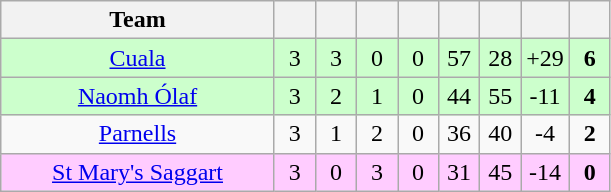<table class="wikitable" style="text-align:center">
<tr>
<th style="width:175px;">Team</th>
<th width="20"></th>
<th width="20"></th>
<th width="20"></th>
<th width="20"></th>
<th width="20"></th>
<th width="20"></th>
<th width="20"></th>
<th width="20"></th>
</tr>
<tr style="background:#cfc;">
<td><a href='#'>Cuala</a></td>
<td>3</td>
<td>3</td>
<td>0</td>
<td>0</td>
<td>57</td>
<td>28</td>
<td>+29</td>
<td><strong>6</strong></td>
</tr>
<tr style="background:#cfc;">
<td><a href='#'>Naomh Ólaf</a></td>
<td>3</td>
<td>2</td>
<td>1</td>
<td>0</td>
<td>44</td>
<td>55</td>
<td>-11</td>
<td><strong>4</strong></td>
</tr>
<tr>
<td><a href='#'>Parnells</a></td>
<td>3</td>
<td>1</td>
<td>2</td>
<td>0</td>
<td>36</td>
<td>40</td>
<td>-4</td>
<td><strong>2</strong></td>
</tr>
<tr style="background:#fcf;">
<td><a href='#'>St Mary's Saggart</a></td>
<td>3</td>
<td>0</td>
<td>3</td>
<td>0</td>
<td>31</td>
<td>45</td>
<td>-14</td>
<td><strong>0</strong></td>
</tr>
</table>
